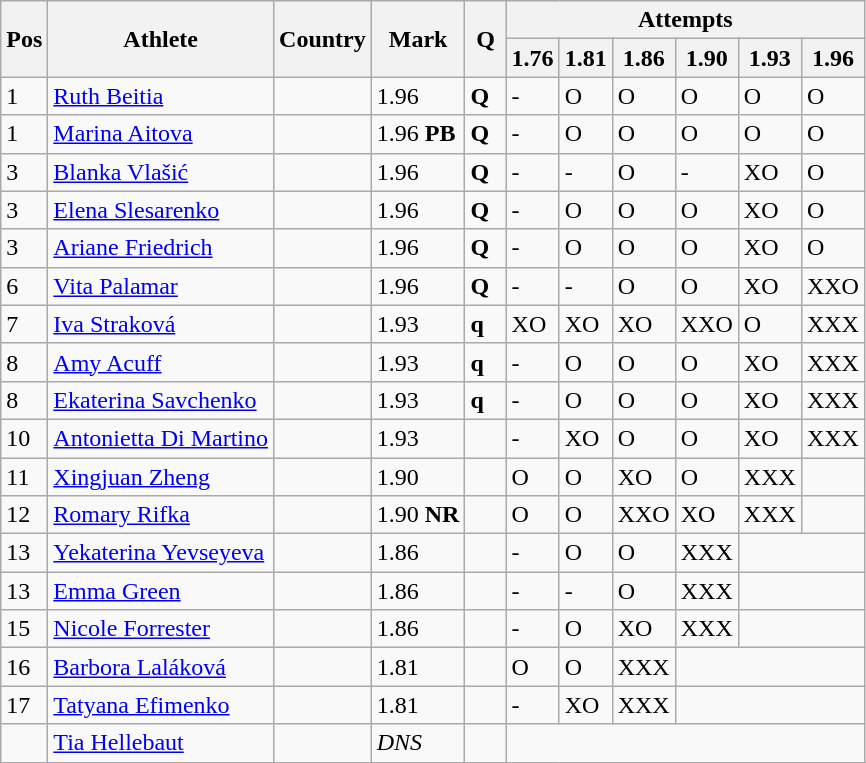<table class="wikitable">
<tr>
<th rowspan=2>Pos</th>
<th rowspan=2>Athlete</th>
<th rowspan=2>Country</th>
<th rowspan=2>Mark</th>
<th rowspan=2 width=20>Q</th>
<th colspan=6>Attempts</th>
</tr>
<tr>
<th>1.76</th>
<th>1.81</th>
<th>1.86</th>
<th>1.90</th>
<th>1.93</th>
<th>1.96</th>
</tr>
<tr>
<td>1</td>
<td><a href='#'>Ruth Beitia</a></td>
<td></td>
<td>1.96</td>
<td><strong>Q</strong></td>
<td>-</td>
<td>O</td>
<td>O</td>
<td>O</td>
<td>O</td>
<td>O</td>
</tr>
<tr>
<td>1</td>
<td><a href='#'>Marina Aitova</a></td>
<td></td>
<td>1.96 <strong>PB</strong></td>
<td><strong>Q</strong></td>
<td>-</td>
<td>O</td>
<td>O</td>
<td>O</td>
<td>O</td>
<td>O</td>
</tr>
<tr>
<td>3</td>
<td><a href='#'>Blanka Vlašić</a></td>
<td></td>
<td>1.96</td>
<td><strong>Q</strong></td>
<td>-</td>
<td>-</td>
<td>O</td>
<td>-</td>
<td>XO</td>
<td>O</td>
</tr>
<tr>
<td>3</td>
<td><a href='#'>Elena Slesarenko</a></td>
<td></td>
<td>1.96</td>
<td><strong>Q</strong></td>
<td>-</td>
<td>O</td>
<td>O</td>
<td>O</td>
<td>XO</td>
<td>O</td>
</tr>
<tr>
<td>3</td>
<td><a href='#'>Ariane Friedrich</a></td>
<td></td>
<td>1.96</td>
<td><strong>Q</strong></td>
<td>-</td>
<td>O</td>
<td>O</td>
<td>O</td>
<td>XO</td>
<td>O</td>
</tr>
<tr>
<td>6</td>
<td><a href='#'>Vita Palamar</a></td>
<td></td>
<td>1.96</td>
<td><strong>Q</strong></td>
<td>-</td>
<td>-</td>
<td>O</td>
<td>O</td>
<td>XO</td>
<td>XXO</td>
</tr>
<tr>
<td>7</td>
<td><a href='#'>Iva Straková</a></td>
<td></td>
<td>1.93</td>
<td><strong>q</strong></td>
<td>XO</td>
<td>XO</td>
<td>XO</td>
<td>XXO</td>
<td>O</td>
<td>XXX</td>
</tr>
<tr>
<td>8</td>
<td><a href='#'>Amy Acuff</a></td>
<td></td>
<td>1.93</td>
<td><strong>q</strong></td>
<td>-</td>
<td>O</td>
<td>O</td>
<td>O</td>
<td>XO</td>
<td>XXX</td>
</tr>
<tr>
<td>8</td>
<td><a href='#'>Ekaterina Savchenko</a></td>
<td></td>
<td>1.93</td>
<td><strong>q</strong></td>
<td>-</td>
<td>O</td>
<td>O</td>
<td>O</td>
<td>XO</td>
<td>XXX</td>
</tr>
<tr>
<td>10</td>
<td><a href='#'>Antonietta Di Martino</a></td>
<td></td>
<td>1.93</td>
<td></td>
<td>-</td>
<td>XO</td>
<td>O</td>
<td>O</td>
<td>XO</td>
<td>XXX</td>
</tr>
<tr>
<td>11</td>
<td><a href='#'>Xingjuan Zheng</a></td>
<td></td>
<td>1.90</td>
<td></td>
<td>O</td>
<td>O</td>
<td>XO</td>
<td>O</td>
<td>XXX</td>
<td></td>
</tr>
<tr>
<td>12</td>
<td><a href='#'>Romary Rifka</a></td>
<td></td>
<td>1.90 <strong>NR</strong></td>
<td></td>
<td>O</td>
<td>O</td>
<td>XXO</td>
<td>XO</td>
<td>XXX</td>
<td></td>
</tr>
<tr>
<td>13</td>
<td><a href='#'>Yekaterina Yevseyeva</a></td>
<td></td>
<td>1.86</td>
<td></td>
<td>-</td>
<td>O</td>
<td>O</td>
<td>XXX</td>
<td colspan=2></td>
</tr>
<tr>
<td>13</td>
<td><a href='#'>Emma Green</a></td>
<td></td>
<td>1.86</td>
<td></td>
<td>-</td>
<td>-</td>
<td>O</td>
<td>XXX</td>
<td colspan=2></td>
</tr>
<tr>
<td>15</td>
<td><a href='#'>Nicole Forrester</a></td>
<td></td>
<td>1.86</td>
<td></td>
<td>-</td>
<td>O</td>
<td>XO</td>
<td>XXX</td>
<td colspan=2></td>
</tr>
<tr>
<td>16</td>
<td><a href='#'>Barbora Laláková</a></td>
<td></td>
<td>1.81</td>
<td></td>
<td>O</td>
<td>O</td>
<td>XXX</td>
<td colspan=3></td>
</tr>
<tr>
<td>17</td>
<td><a href='#'>Tatyana Efimenko</a></td>
<td></td>
<td>1.81</td>
<td></td>
<td>-</td>
<td>XO</td>
<td>XXX</td>
<td colspan=3></td>
</tr>
<tr>
<td></td>
<td><a href='#'>Tia Hellebaut</a></td>
<td></td>
<td><em>DNS</em></td>
<td></td>
<td colspan=6></td>
</tr>
<tr>
</tr>
</table>
